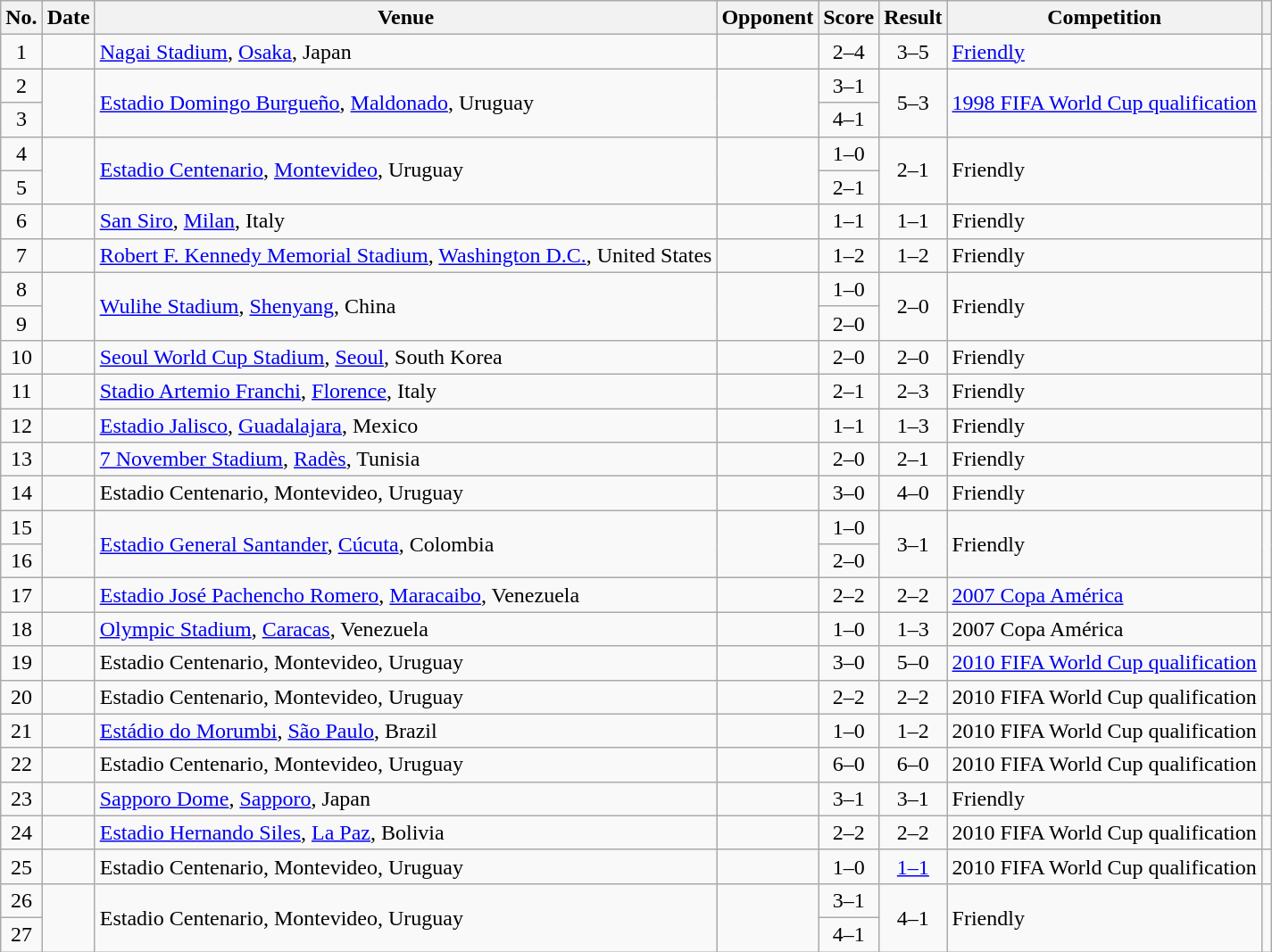<table class="wikitable sortable">
<tr>
<th scope="col">No.</th>
<th scope="col">Date</th>
<th scope="col">Venue</th>
<th scope="col">Opponent</th>
<th scope="col">Score</th>
<th scope="col">Result</th>
<th scope="col">Competition</th>
<th scope="col" class="unsortable"></th>
</tr>
<tr>
<td style="text-align:center">1</td>
<td></td>
<td><a href='#'>Nagai Stadium</a>, <a href='#'>Osaka</a>, Japan</td>
<td></td>
<td style="text-align:center">2–4</td>
<td style="text-align:center">3–5</td>
<td><a href='#'>Friendly</a></td>
<td></td>
</tr>
<tr>
<td style="text-align:center">2</td>
<td rowspan="2"></td>
<td rowspan="2"><a href='#'>Estadio Domingo Burgueño</a>, <a href='#'>Maldonado</a>, Uruguay</td>
<td rowspan="2"></td>
<td style="text-align:center">3–1</td>
<td rowspan="2" style="text-align:center">5–3</td>
<td rowspan="2"><a href='#'>1998 FIFA World Cup qualification</a></td>
<td rowspan="2"></td>
</tr>
<tr>
<td style="text-align:center">3</td>
<td style="text-align:center">4–1</td>
</tr>
<tr>
<td style="text-align:center">4</td>
<td rowspan="2"></td>
<td rowspan="2"><a href='#'>Estadio Centenario</a>, <a href='#'>Montevideo</a>, Uruguay</td>
<td rowspan="2"></td>
<td style="text-align:center">1–0</td>
<td rowspan="2" style="text-align:center">2–1</td>
<td rowspan="2">Friendly</td>
<td rowspan="2"></td>
</tr>
<tr>
<td style="text-align:center">5</td>
<td style="text-align:center">2–1</td>
</tr>
<tr>
<td style="text-align:center">6</td>
<td></td>
<td><a href='#'>San Siro</a>, <a href='#'>Milan</a>, Italy</td>
<td></td>
<td style="text-align:center">1–1</td>
<td style="text-align:center">1–1</td>
<td>Friendly</td>
<td></td>
</tr>
<tr>
<td style="text-align:center">7</td>
<td></td>
<td><a href='#'>Robert F. Kennedy Memorial Stadium</a>, <a href='#'>Washington D.C.</a>, United States</td>
<td></td>
<td style="text-align:center">1–2</td>
<td style="text-align:center">1–2</td>
<td>Friendly</td>
<td></td>
</tr>
<tr>
<td style="text-align:center">8</td>
<td rowspan="2"></td>
<td rowspan="2"><a href='#'>Wulihe Stadium</a>, <a href='#'>Shenyang</a>, China</td>
<td rowspan="2"></td>
<td style="text-align:center">1–0</td>
<td rowspan="2" style="text-align:center">2–0</td>
<td rowspan="2">Friendly</td>
<td rowspan="2"></td>
</tr>
<tr>
<td style="text-align:center">9</td>
<td style="text-align:center">2–0</td>
</tr>
<tr>
<td style="text-align:center">10</td>
<td></td>
<td><a href='#'>Seoul World Cup Stadium</a>, <a href='#'>Seoul</a>, South Korea</td>
<td></td>
<td style="text-align:center">2–0</td>
<td style="text-align:center">2–0</td>
<td>Friendly</td>
<td></td>
</tr>
<tr>
<td style="text-align:center">11</td>
<td></td>
<td><a href='#'>Stadio Artemio Franchi</a>, <a href='#'>Florence</a>, Italy</td>
<td></td>
<td style="text-align:center">2–1</td>
<td style="text-align:center">2–3</td>
<td>Friendly</td>
<td></td>
</tr>
<tr>
<td style="text-align:center">12</td>
<td></td>
<td><a href='#'>Estadio Jalisco</a>, <a href='#'>Guadalajara</a>, Mexico</td>
<td></td>
<td style="text-align:center">1–1</td>
<td style="text-align:center">1–3</td>
<td>Friendly</td>
<td></td>
</tr>
<tr>
<td style="text-align:center">13</td>
<td></td>
<td><a href='#'>7 November Stadium</a>, <a href='#'>Radès</a>, Tunisia</td>
<td></td>
<td style="text-align:center">2–0</td>
<td style="text-align:center">2–1</td>
<td>Friendly</td>
<td></td>
</tr>
<tr>
<td style="text-align:center">14</td>
<td></td>
<td>Estadio Centenario, Montevideo, Uruguay</td>
<td></td>
<td style="text-align:center">3–0</td>
<td style="text-align:center">4–0</td>
<td>Friendly</td>
<td></td>
</tr>
<tr>
<td style="text-align:center">15</td>
<td rowspan="2"></td>
<td rowspan="2"><a href='#'>Estadio General Santander</a>, <a href='#'>Cúcuta</a>, Colombia</td>
<td rowspan="2"></td>
<td style="text-align:center">1–0</td>
<td rowspan="2" style="text-align:center">3–1</td>
<td rowspan="2">Friendly</td>
<td rowspan="2"></td>
</tr>
<tr>
<td style="text-align:center">16</td>
<td style="text-align:center">2–0</td>
</tr>
<tr>
<td style="text-align:center">17</td>
<td></td>
<td><a href='#'>Estadio José Pachencho Romero</a>, <a href='#'>Maracaibo</a>, Venezuela</td>
<td></td>
<td style="text-align:center">2–2</td>
<td style="text-align:center">2–2</td>
<td><a href='#'>2007 Copa América</a></td>
<td></td>
</tr>
<tr>
<td style="text-align:center">18</td>
<td></td>
<td><a href='#'>Olympic Stadium</a>, <a href='#'>Caracas</a>, Venezuela</td>
<td></td>
<td style="text-align:center">1–0</td>
<td style="text-align:center">1–3</td>
<td>2007 Copa América</td>
<td></td>
</tr>
<tr>
<td style="text-align:center">19</td>
<td></td>
<td>Estadio Centenario, Montevideo, Uruguay</td>
<td></td>
<td style="text-align:center">3–0</td>
<td style="text-align:center">5–0</td>
<td><a href='#'>2010 FIFA World Cup qualification</a></td>
<td></td>
</tr>
<tr>
<td style="text-align:center">20</td>
<td></td>
<td>Estadio Centenario, Montevideo, Uruguay</td>
<td></td>
<td style="text-align:center">2–2</td>
<td style="text-align:center">2–2</td>
<td>2010 FIFA World Cup qualification</td>
<td></td>
</tr>
<tr>
<td style="text-align:center">21</td>
<td></td>
<td><a href='#'>Estádio do Morumbi</a>, <a href='#'>São Paulo</a>, Brazil</td>
<td></td>
<td style="text-align:center">1–0</td>
<td style="text-align:center">1–2</td>
<td>2010 FIFA World Cup qualification</td>
<td></td>
</tr>
<tr>
<td style="text-align:center">22</td>
<td></td>
<td>Estadio Centenario, Montevideo, Uruguay</td>
<td></td>
<td style="text-align:center">6–0</td>
<td style="text-align:center">6–0</td>
<td>2010 FIFA World Cup qualification</td>
<td></td>
</tr>
<tr>
<td style="text-align:center">23</td>
<td></td>
<td><a href='#'>Sapporo Dome</a>, <a href='#'>Sapporo</a>, Japan</td>
<td></td>
<td style="text-align:center">3–1</td>
<td style="text-align:center">3–1</td>
<td>Friendly</td>
<td></td>
</tr>
<tr>
<td style="text-align:center">24</td>
<td></td>
<td><a href='#'>Estadio Hernando Siles</a>, <a href='#'>La Paz</a>, Bolivia</td>
<td></td>
<td style="text-align:center">2–2</td>
<td style="text-align:center">2–2</td>
<td>2010 FIFA World Cup qualification</td>
<td></td>
</tr>
<tr>
<td style="text-align:center">25</td>
<td></td>
<td>Estadio Centenario, Montevideo, Uruguay</td>
<td></td>
<td style="text-align:center">1–0</td>
<td style="text-align:center"><a href='#'>1–1</a></td>
<td>2010 FIFA World Cup qualification</td>
<td></td>
</tr>
<tr>
<td style="text-align:center">26</td>
<td rowspan="2"></td>
<td rowspan="2">Estadio Centenario, Montevideo, Uruguay</td>
<td rowspan="2"></td>
<td style="text-align:center">3–1</td>
<td rowspan="2" style="text-align:center">4–1</td>
<td rowspan="2">Friendly</td>
<td rowspan="2"></td>
</tr>
<tr>
<td style="text-align:center">27</td>
<td style="text-align:center">4–1</td>
</tr>
</table>
